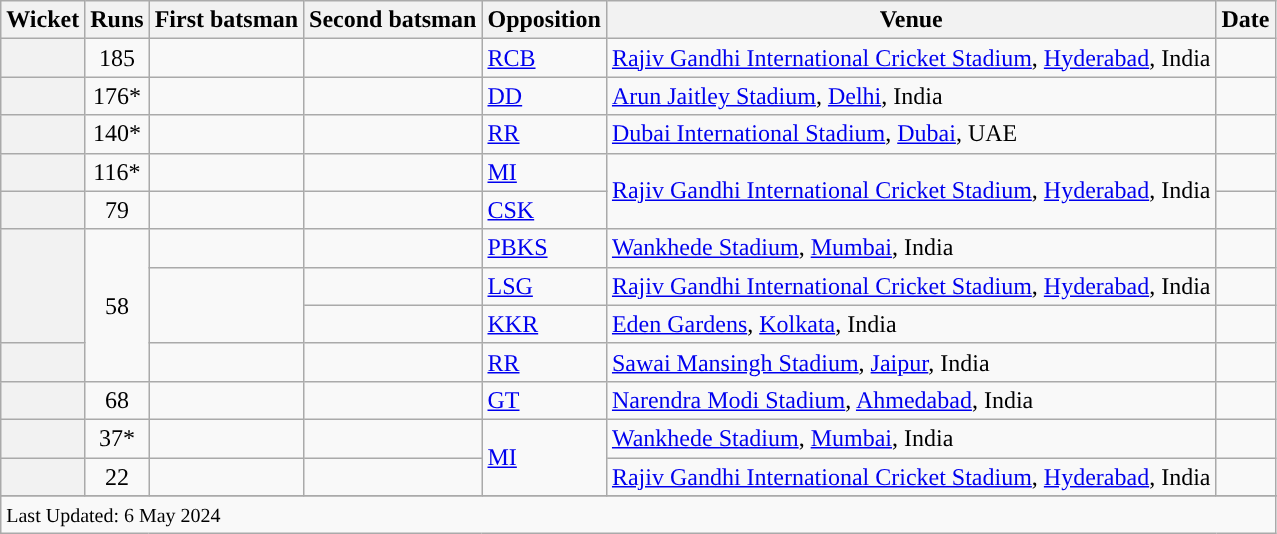<table class="wikitable">
<tr>
<th style="text-align:center;">Wicket</th>
<th style="text-align:center;">Runs</th>
<th style="text-align:center;">First batsman</th>
<th style="text-align:center;">Second batsman</th>
<th style="text-align:center;">Opposition</th>
<th style="text-align:center;">Venue</th>
<th style="text-align:center;">Date</th>
</tr>
<tr>
<th scope=row style=text-align:center;></th>
<td scope=row style=text-align:center;>185</td>
<td></td>
<td></td>
<td><a href='#'>RCB</a></td>
<td><a href='#'>Rajiv Gandhi International Cricket Stadium</a>, <a href='#'>Hyderabad</a>, India</td>
<td></td>
</tr>
<tr>
<th scope=row style=text-align:center;></th>
<td scope=row style=text-align:center;>176*</td>
<td></td>
<td></td>
<td><a href='#'>DD</a></td>
<td><a href='#'>Arun Jaitley Stadium</a>, <a href='#'>Delhi</a>, India</td>
<td></td>
</tr>
<tr>
<th scope=row style=text-align:center;></th>
<td scope=row style=text-align:center;>140*</td>
<td></td>
<td></td>
<td><a href='#'>RR</a></td>
<td><a href='#'>Dubai International Stadium</a>, <a href='#'>Dubai</a>, UAE</td>
<td></td>
</tr>
<tr>
<th scope=row style=text-align:center;></th>
<td scope=row style=text-align:center;>116*</td>
<td></td>
<td></td>
<td><a href='#'>MI</a></td>
<td rowspan=2><a href='#'>Rajiv Gandhi International Cricket Stadium</a>, <a href='#'>Hyderabad</a>, India</td>
<td></td>
</tr>
<tr>
<th scope=row style=text-align:center;></th>
<td scope=row style=text-align:center;>79</td>
<td></td>
<td></td>
<td><a href='#'>CSK</a></td>
<td></td>
</tr>
<tr>
<th scope=row style=text-align:center; rowspan=3></th>
<td scope=row style=text-align:center; rowspan=4>58</td>
<td></td>
<td></td>
<td><a href='#'>PBKS</a></td>
<td><a href='#'>Wankhede Stadium</a>, <a href='#'>Mumbai</a>, India</td>
<td></td>
</tr>
<tr>
<td rowspan=2></td>
<td></td>
<td><a href='#'>LSG</a></td>
<td><a href='#'>Rajiv Gandhi International Cricket Stadium</a>, <a href='#'>Hyderabad</a>, India</td>
<td></td>
</tr>
<tr>
<td></td>
<td><a href='#'>KKR</a></td>
<td><a href='#'>Eden Gardens</a>, <a href='#'>Kolkata</a>, India</td>
<td></td>
</tr>
<tr>
<th scope=row style=text-align:center;></th>
<td></td>
<td></td>
<td><a href='#'>RR</a></td>
<td><a href='#'>Sawai Mansingh Stadium</a>, <a href='#'>Jaipur</a>, India</td>
<td></td>
</tr>
<tr>
<th scope=row style=text-align:center;></th>
<td scope=row style=text-align:center;>68</td>
<td></td>
<td></td>
<td><a href='#'>GT</a></td>
<td><a href='#'>Narendra Modi Stadium</a>, <a href='#'>Ahmedabad</a>, India</td>
<td></td>
</tr>
<tr>
<th scope=row style=text-align:center;></th>
<td scope=row style=text-align:center;>37*</td>
<td></td>
<td></td>
<td rowspan=2><a href='#'>MI</a></td>
<td><a href='#'>Wankhede Stadium</a>, <a href='#'>Mumbai</a>, India</td>
<td></td>
</tr>
<tr>
<th scope=row style=text-align:center;></th>
<td scope=row style=text-align:center;>22</td>
<td></td>
<td></td>
<td><a href='#'>Rajiv Gandhi International Cricket Stadium</a>, <a href='#'>Hyderabad</a>, India</td>
<td></td>
</tr>
<tr>
</tr>
<tr class=sortbottom>
<td colspan=7><small>Last Updated: 6 May 2024</small></td>
</tr>
</table>
